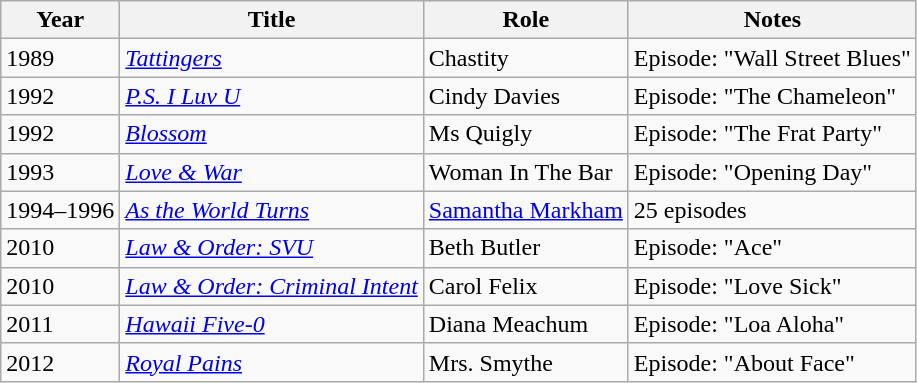<table class="wikitable sortable">
<tr>
<th>Year</th>
<th>Title</th>
<th>Role</th>
<th>Notes</th>
</tr>
<tr>
<td>1989</td>
<td><em><a href='#'>Tattingers</a></em></td>
<td>Chastity</td>
<td>Episode: "Wall Street Blues"</td>
</tr>
<tr>
<td>1992</td>
<td><em><a href='#'>P.S. I Luv U</a></em></td>
<td>Cindy Davies</td>
<td>Episode: "The Chameleon"</td>
</tr>
<tr>
<td>1992</td>
<td><a href='#'><em>Blossom</em></a></td>
<td>Ms Quigly</td>
<td>Episode: "The Frat Party"</td>
</tr>
<tr>
<td>1993</td>
<td><a href='#'><em>Love & War</em></a></td>
<td>Woman In The Bar</td>
<td>Episode: "Opening Day"</td>
</tr>
<tr>
<td>1994–1996</td>
<td><em><a href='#'>As the World Turns</a></em></td>
<td><a href='#'>Samantha Markham</a></td>
<td>25 episodes</td>
</tr>
<tr>
<td>2010</td>
<td><em><a href='#'>Law & Order: SVU</a></em></td>
<td>Beth Butler</td>
<td>Episode: "Ace"</td>
</tr>
<tr>
<td>2010</td>
<td><em><a href='#'>Law & Order: Criminal Intent</a></em></td>
<td>Carol Felix</td>
<td>Episode: "Love Sick"</td>
</tr>
<tr>
<td>2011</td>
<td><a href='#'><em>Hawaii Five-0</em></a></td>
<td>Diana Meachum</td>
<td>Episode: "Loa Aloha"</td>
</tr>
<tr>
<td>2012</td>
<td><em><a href='#'>Royal Pains</a></em></td>
<td>Mrs. Smythe</td>
<td>Episode: "About Face"</td>
</tr>
</table>
